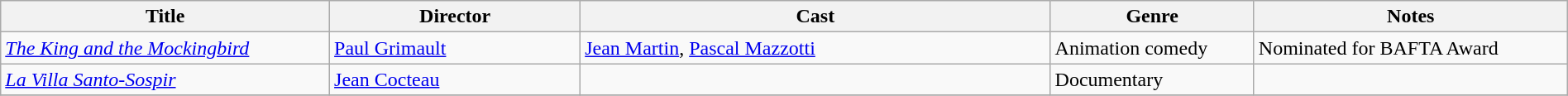<table class="wikitable" style="width:100%;">
<tr>
<th style="width:21%;">Title</th>
<th style="width:16%;">Director</th>
<th style="width:30%;">Cast</th>
<th style="width:13%;">Genre</th>
<th style="width:20%;">Notes</th>
</tr>
<tr>
<td><em><a href='#'>The King and the Mockingbird</a></em></td>
<td><a href='#'>Paul Grimault</a></td>
<td><a href='#'>Jean Martin</a>, <a href='#'>Pascal Mazzotti</a></td>
<td>Animation comedy</td>
<td>Nominated for BAFTA Award</td>
</tr>
<tr>
<td><em><a href='#'>La Villa Santo-Sospir</a></em></td>
<td><a href='#'>Jean Cocteau</a></td>
<td></td>
<td>Documentary</td>
<td></td>
</tr>
<tr>
</tr>
</table>
